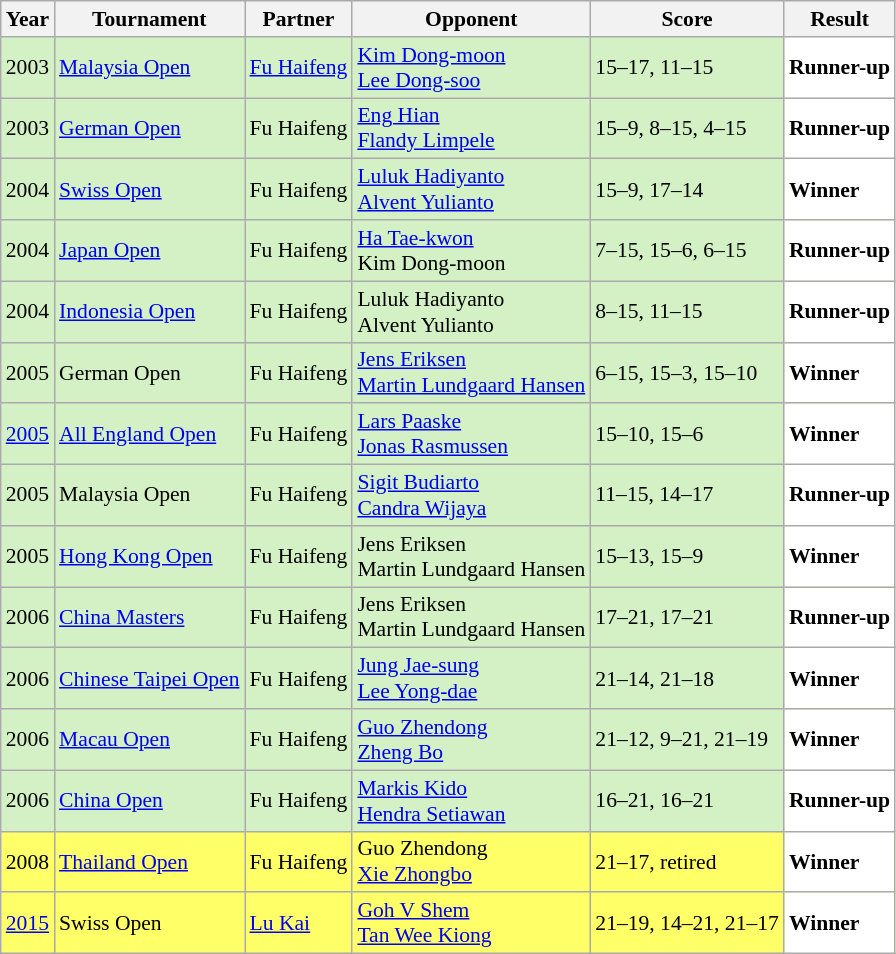<table class="sortable wikitable" style="font-size: 90%;">
<tr>
<th>Year</th>
<th>Tournament</th>
<th>Partner</th>
<th>Opponent</th>
<th>Score</th>
<th>Result</th>
</tr>
<tr style="background:#D4F1C5">
<td align="center">2003</td>
<td align="left"><a href='#'>Malaysia Open</a></td>
<td align="left"> <a href='#'>Fu Haifeng</a></td>
<td align="left"> <a href='#'>Kim Dong-moon</a><br> <a href='#'>Lee Dong-soo</a></td>
<td align="left">15–17, 11–15</td>
<td style="text-align:left; background:white"> <strong>Runner-up</strong></td>
</tr>
<tr style="background:#D4F1C5">
<td align="center">2003</td>
<td align="left"><a href='#'>German Open</a></td>
<td align="left"> Fu Haifeng</td>
<td align="left"> <a href='#'>Eng Hian</a><br> <a href='#'>Flandy Limpele</a></td>
<td align="left">15–9, 8–15, 4–15</td>
<td style="text-align:left; background:white"> <strong>Runner-up</strong></td>
</tr>
<tr style="background:#D4F1C5">
<td align="center">2004</td>
<td align="left"><a href='#'>Swiss Open</a></td>
<td align="left"> Fu Haifeng</td>
<td align="left"> <a href='#'>Luluk Hadiyanto</a><br> <a href='#'>Alvent Yulianto</a></td>
<td align="left">15–9, 17–14</td>
<td style="text-align:left; background:white"> <strong>Winner</strong></td>
</tr>
<tr style="background:#D4F1C5">
<td align="center">2004</td>
<td align="left"><a href='#'>Japan Open</a></td>
<td align="left"> Fu Haifeng</td>
<td align="left"> <a href='#'>Ha Tae-kwon</a><br> Kim Dong-moon</td>
<td align="left">7–15, 15–6, 6–15</td>
<td style="text-align:left; background:white"> <strong>Runner-up</strong></td>
</tr>
<tr style="background:#D4F1C5">
<td align="center">2004</td>
<td align="left"><a href='#'>Indonesia Open</a></td>
<td align="left"> Fu Haifeng</td>
<td align="left"> Luluk Hadiyanto<br> Alvent Yulianto</td>
<td align="left">8–15, 11–15</td>
<td style="text-align:left; background:white"> <strong>Runner-up</strong></td>
</tr>
<tr style="background:#D4F1C5">
<td align="center">2005</td>
<td align="left">German Open</td>
<td align="left"> Fu Haifeng</td>
<td align="left"> <a href='#'>Jens Eriksen</a><br> <a href='#'>Martin Lundgaard Hansen</a></td>
<td align="left">6–15, 15–3, 15–10</td>
<td style="text-align:left; background:white"> <strong>Winner</strong></td>
</tr>
<tr style="background:#D4F1C5">
<td align="center"><a href='#'>2005</a></td>
<td align="left"><a href='#'>All England Open</a></td>
<td align="left"> Fu Haifeng</td>
<td align="left"> <a href='#'>Lars Paaske</a><br> <a href='#'>Jonas Rasmussen</a></td>
<td align="left">15–10, 15–6</td>
<td style="text-align:left; background:white"> <strong>Winner</strong></td>
</tr>
<tr style="background:#D4F1C5">
<td align="center">2005</td>
<td align="left">Malaysia Open</td>
<td align="left"> Fu Haifeng</td>
<td align="left"> <a href='#'>Sigit Budiarto</a><br> <a href='#'>Candra Wijaya</a></td>
<td align="left">11–15, 14–17</td>
<td style="text-align:left; background:white"> <strong>Runner-up</strong></td>
</tr>
<tr style="background:#D4F1C5">
<td align="center">2005</td>
<td align="left"><a href='#'>Hong Kong Open</a></td>
<td align="left"> Fu Haifeng</td>
<td align="left"> Jens Eriksen<br> Martin Lundgaard Hansen</td>
<td align="left">15–13, 15–9</td>
<td style="text-align:left; background:white"> <strong>Winner</strong></td>
</tr>
<tr style="background:#D4F1C5">
<td align="center">2006</td>
<td align="left"><a href='#'>China Masters</a></td>
<td align="left"> Fu Haifeng</td>
<td align="left"> Jens Eriksen<br> Martin Lundgaard Hansen</td>
<td align="left">17–21, 17–21</td>
<td style="text-align:left; background:white"> <strong>Runner-up</strong></td>
</tr>
<tr style="background:#D4F1C5">
<td align="center">2006</td>
<td align="left"><a href='#'>Chinese Taipei Open</a></td>
<td align="left"> Fu Haifeng</td>
<td align="left"> <a href='#'>Jung Jae-sung</a><br> <a href='#'>Lee Yong-dae</a></td>
<td align="left">21–14, 21–18</td>
<td style="text-align:left; background:white"> <strong>Winner</strong></td>
</tr>
<tr style="background:#D4F1C5">
<td align="center">2006</td>
<td align="left"><a href='#'>Macau Open</a></td>
<td align="left"> Fu Haifeng</td>
<td align="left"> <a href='#'>Guo Zhendong</a><br> <a href='#'>Zheng Bo</a></td>
<td align="left">21–12, 9–21, 21–19</td>
<td style="text-align:left; background:white"> <strong>Winner</strong></td>
</tr>
<tr style="background:#D4F1C5">
<td align="center">2006</td>
<td align="left"><a href='#'>China Open</a></td>
<td align="left"> Fu Haifeng</td>
<td align="left"> <a href='#'>Markis Kido</a><br> <a href='#'>Hendra Setiawan</a></td>
<td align="left">16–21, 16–21</td>
<td style="text-align:left; background:white"> <strong>Runner-up</strong></td>
</tr>
<tr style="background:#FFFF67">
<td align="center">2008</td>
<td align="left"><a href='#'>Thailand Open</a></td>
<td align="left"> Fu Haifeng</td>
<td align="left"> Guo Zhendong<br> <a href='#'>Xie Zhongbo</a></td>
<td align="left">21–17, retired</td>
<td style="text-align:left; background:white"> <strong>Winner</strong></td>
</tr>
<tr style="background:#FFFF67">
<td align="center"><a href='#'>2015</a></td>
<td align="left">Swiss Open</td>
<td align="left"> <a href='#'>Lu Kai</a></td>
<td align="left"> <a href='#'>Goh V Shem</a><br> <a href='#'>Tan Wee Kiong</a></td>
<td align="left">21–19, 14–21, 21–17</td>
<td style="text-align:left; background:white"> <strong>Winner</strong></td>
</tr>
</table>
